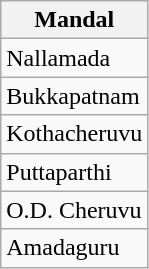<table class="wikitable sortable static-row-numbers static-row-header-hash">
<tr>
<th>Mandal</th>
</tr>
<tr>
<td>Nallamada</td>
</tr>
<tr>
<td>Bukkapatnam</td>
</tr>
<tr>
<td>Kothacheruvu</td>
</tr>
<tr>
<td>Puttaparthi</td>
</tr>
<tr>
<td>O.D. Cheruvu</td>
</tr>
<tr>
<td>Amadaguru</td>
</tr>
</table>
